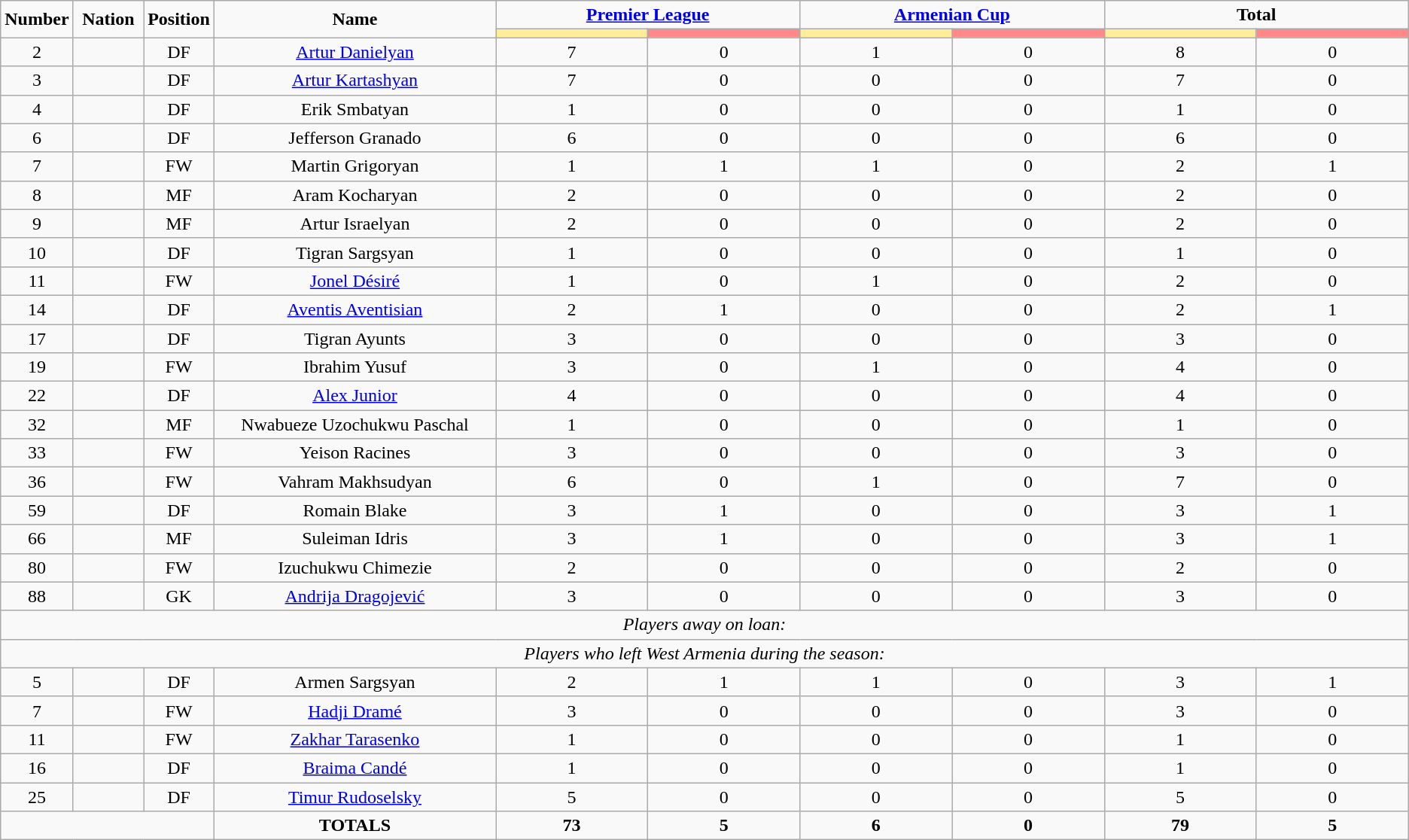<table class="wikitable" style="text-align:center;">
<tr>
<td rowspan="2"  style="width:5%; text-align:center;"><strong>Number</strong></td>
<td rowspan="2"  style="width:5%; text-align:center;"><strong>Nation</strong></td>
<td rowspan="2"  style="width:5%; text-align:center;"><strong>Position</strong></td>
<td rowspan="2"  style="width:20%; text-align:center;"><strong>Name</strong></td>
<td colspan="2" style="text-align:center;"><strong><a href='#'>Premier League</a></strong></td>
<td colspan="2" style="text-align:center;"><strong><a href='#'>Armenian Cup</a></strong></td>
<td colspan="2" style="text-align:center;"><strong>Total</strong></td>
</tr>
<tr>
<th style="width:60px; background:#fe9;"></th>
<th style="width:60px; background:#ff8888;"></th>
<th style="width:60px; background:#fe9;"></th>
<th style="width:60px; background:#ff8888;"></th>
<th style="width:60px; background:#fe9;"></th>
<th style="width:60px; background:#ff8888;"></th>
</tr>
<tr>
<td>2</td>
<td></td>
<td>DF</td>
<td><a href='#'>Artur Danielyan</a></td>
<td>7</td>
<td>0</td>
<td>1</td>
<td>0</td>
<td>8</td>
<td>0</td>
</tr>
<tr>
<td>3</td>
<td></td>
<td>DF</td>
<td><a href='#'>Artur Kartashyan</a></td>
<td>7</td>
<td>0</td>
<td>0</td>
<td>0</td>
<td>7</td>
<td>0</td>
</tr>
<tr>
<td>4</td>
<td></td>
<td>DF</td>
<td>Erik Smbatyan</td>
<td>1</td>
<td>0</td>
<td>0</td>
<td>0</td>
<td>1</td>
<td>0</td>
</tr>
<tr>
<td>6</td>
<td></td>
<td>DF</td>
<td>Jefferson Granado</td>
<td>6</td>
<td>0</td>
<td>0</td>
<td>0</td>
<td>6</td>
<td>0</td>
</tr>
<tr>
<td>7</td>
<td></td>
<td>FW</td>
<td>Martin Grigoryan</td>
<td>1</td>
<td>1</td>
<td>1</td>
<td>0</td>
<td>2</td>
<td>1</td>
</tr>
<tr>
<td>8</td>
<td></td>
<td>MF</td>
<td>Aram Kocharyan</td>
<td>2</td>
<td>0</td>
<td>0</td>
<td>0</td>
<td>2</td>
<td>0</td>
</tr>
<tr>
<td>9</td>
<td></td>
<td>MF</td>
<td>Artur Israelyan</td>
<td>2</td>
<td>0</td>
<td>0</td>
<td>0</td>
<td>2</td>
<td>0</td>
</tr>
<tr>
<td>10</td>
<td></td>
<td>DF</td>
<td>Tigran Sargsyan</td>
<td>1</td>
<td>0</td>
<td>0</td>
<td>0</td>
<td>1</td>
<td>0</td>
</tr>
<tr>
<td>11</td>
<td></td>
<td>FW</td>
<td><a href='#'>Jonel Désiré</a></td>
<td>1</td>
<td>0</td>
<td>1</td>
<td>0</td>
<td>2</td>
<td>0</td>
</tr>
<tr>
<td>14</td>
<td></td>
<td>DF</td>
<td><a href='#'>Aventis Aventisian</a></td>
<td>2</td>
<td>1</td>
<td>0</td>
<td>0</td>
<td>2</td>
<td>1</td>
</tr>
<tr>
<td>17</td>
<td></td>
<td>DF</td>
<td>Tigran Ayunts</td>
<td>3</td>
<td>0</td>
<td>0</td>
<td>0</td>
<td>3</td>
<td>0</td>
</tr>
<tr>
<td>19</td>
<td></td>
<td>FW</td>
<td>Ibrahim Yusuf</td>
<td>3</td>
<td>0</td>
<td>1</td>
<td>0</td>
<td>4</td>
<td>0</td>
</tr>
<tr>
<td>22</td>
<td></td>
<td>DF</td>
<td><a href='#'>Alex Junior</a></td>
<td>4</td>
<td>0</td>
<td>0</td>
<td>0</td>
<td>4</td>
<td>0</td>
</tr>
<tr>
<td>32</td>
<td></td>
<td>MF</td>
<td>Nwabueze Uzochukwu Paschal</td>
<td>1</td>
<td>0</td>
<td>0</td>
<td>0</td>
<td>1</td>
<td>0</td>
</tr>
<tr>
<td>33</td>
<td></td>
<td>FW</td>
<td>Yeison Racines</td>
<td>3</td>
<td>0</td>
<td>0</td>
<td>0</td>
<td>3</td>
<td>0</td>
</tr>
<tr>
<td>36</td>
<td></td>
<td>FW</td>
<td>Vahram Makhsudyan</td>
<td>6</td>
<td>0</td>
<td>1</td>
<td>0</td>
<td>7</td>
<td>0</td>
</tr>
<tr>
<td>59</td>
<td></td>
<td>DF</td>
<td>Romain Blake</td>
<td>3</td>
<td>1</td>
<td>0</td>
<td>0</td>
<td>3</td>
<td>1</td>
</tr>
<tr>
<td>66</td>
<td></td>
<td>MF</td>
<td>Suleiman Idris</td>
<td>3</td>
<td>1</td>
<td>0</td>
<td>0</td>
<td>3</td>
<td>1</td>
</tr>
<tr>
<td>80</td>
<td></td>
<td>FW</td>
<td>Izuchukwu Chimezie</td>
<td>2</td>
<td>0</td>
<td>0</td>
<td>0</td>
<td>2</td>
<td>0</td>
</tr>
<tr>
<td>88</td>
<td></td>
<td>GK</td>
<td><a href='#'>Andrija Dragojević</a></td>
<td>3</td>
<td>0</td>
<td>0</td>
<td>0</td>
<td>3</td>
<td>0</td>
</tr>
<tr>
<td colspan="14"><em>Players away on loan:</em></td>
</tr>
<tr>
<td colspan="14"><em>Players who left West Armenia during the season:</em></td>
</tr>
<tr>
<td>5</td>
<td></td>
<td>DF</td>
<td>Armen Sargsyan</td>
<td>2</td>
<td>1</td>
<td>1</td>
<td>0</td>
<td>3</td>
<td>1</td>
</tr>
<tr>
<td>7</td>
<td></td>
<td>FW</td>
<td><a href='#'>Hadji Dramé</a></td>
<td>3</td>
<td>0</td>
<td>0</td>
<td>0</td>
<td>3</td>
<td>0</td>
</tr>
<tr>
<td>11</td>
<td></td>
<td>FW</td>
<td><a href='#'>Zakhar Tarasenko</a></td>
<td>1</td>
<td>0</td>
<td>0</td>
<td>0</td>
<td>1</td>
<td>0</td>
</tr>
<tr>
<td>16</td>
<td></td>
<td>DF</td>
<td><a href='#'>Braima Candé</a></td>
<td>1</td>
<td>0</td>
<td>0</td>
<td>0</td>
<td>1</td>
<td>0</td>
</tr>
<tr>
<td>25</td>
<td></td>
<td>DF</td>
<td><a href='#'>Timur Rudoselsky</a></td>
<td>5</td>
<td>0</td>
<td>0</td>
<td>0</td>
<td>5</td>
<td>0</td>
</tr>
<tr>
<td colspan="3"></td>
<td><strong>TOTALS</strong></td>
<td><strong>73</strong></td>
<td><strong>5</strong></td>
<td><strong>6</strong></td>
<td><strong>0</strong></td>
<td><strong>79</strong></td>
<td><strong>5</strong></td>
</tr>
</table>
